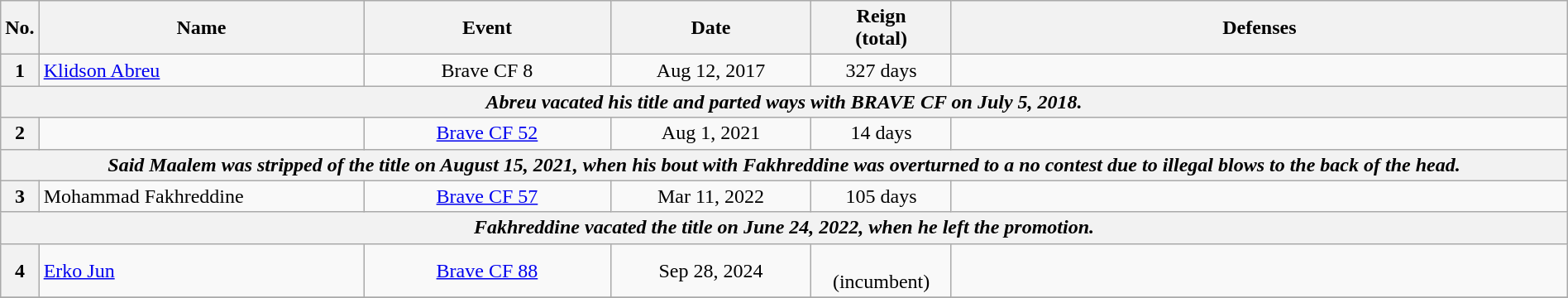<table class="wikitable" style="width:100%; font-size:100%;">
<tr>
<th style= width:1%;">No.</th>
<th style= width:21%;">Name</th>
<th style= width:16%;">Event</th>
<th style=width:13%;">Date</th>
<th style=width:9%;">Reign<br>(total)</th>
<th style= width:49%;">Defenses</th>
</tr>
<tr>
<th>1</th>
<td align=left> <a href='#'>Klidson Abreu</a><br></td>
<td align=center>Brave CF 8 <br></td>
<td align=center>Aug 12, 2017</td>
<td align=center>327 days</td>
<td><br></td>
</tr>
<tr>
<th align="center" colspan="6"><em>Abreu vacated his title and parted ways with BRAVE CF on July 5, 2018.</em></th>
</tr>
<tr>
<th>2</th>
<td align=left><br></td>
<td align=center><a href='#'>Brave CF 52</a> <br></td>
<td align=center>Aug 1, 2021</td>
<td align=center>14 days</td>
<td></td>
</tr>
<tr>
<th colspan=6 align=center><em>Said Maalem was stripped of the title on August 15, 2021, when his bout with Fakhreddine was overturned to a no contest due to illegal blows to the back of the head.</em></th>
</tr>
<tr>
<th>3</th>
<td align=left> Mohammad Fakhreddine<br></td>
<td align=center><a href='#'>Brave CF 57</a><br></td>
<td align=center>Mar 11, 2022</td>
<td align=center>105 days</td>
<td></td>
</tr>
<tr>
<th colspan=6 align=center><em>Fakhreddine vacated the title on June 24, 2022, when he left the promotion.</em></th>
</tr>
<tr>
<th>4</th>
<td align=left> <a href='#'>Erko Jun</a><br></td>
<td align=center><a href='#'>Brave CF 88</a><br></td>
<td align=center>Sep 28, 2024</td>
<td align=center><br>(incumbent)</td>
<td></td>
</tr>
<tr>
</tr>
</table>
